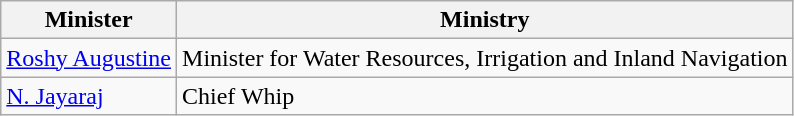<table class=wikitable>
<tr>
<th>Minister</th>
<th>Ministry</th>
</tr>
<tr>
<td><a href='#'>Roshy Augustine</a></td>
<td>Minister for Water Resources, Irrigation and Inland Navigation</td>
</tr>
<tr>
<td><a href='#'>N. Jayaraj</a></td>
<td>Chief Whip</td>
</tr>
</table>
